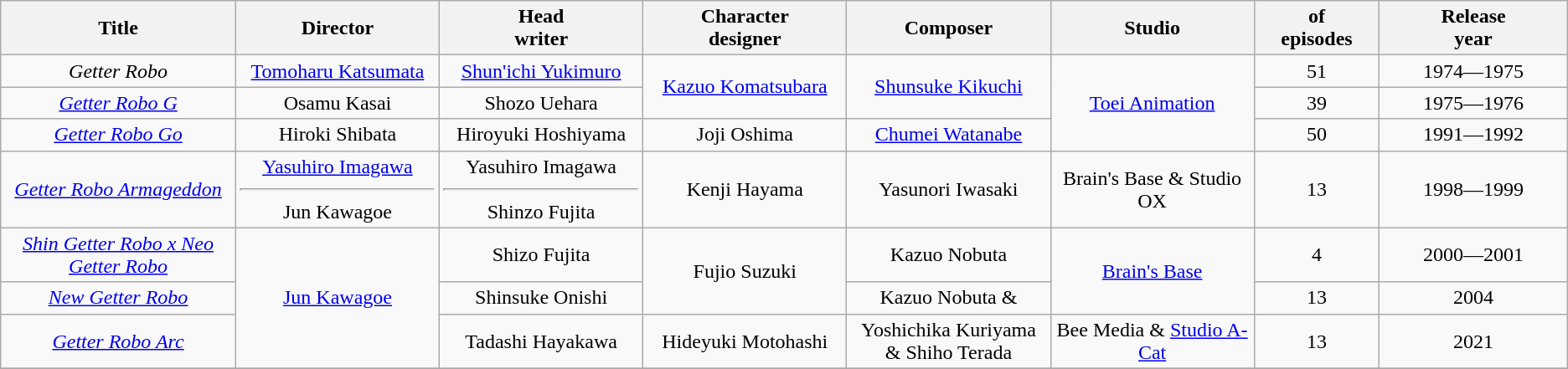<table class="wikitable sortable" style="text-align:center; margin=auto; ">
<tr>
<th ! scope="col" class="unsortable">Title</th>
<th ! style="width: 13%;" class="unsortable">Director</th>
<th ! style="width: 13%;" class="unsortable">Head<br>writer</th>
<th ! style="width: 13%;" class="unsortable">Character<br>designer</th>
<th ! style="width: 13%;" class="unsortable">Composer</th>
<th ! style="width: 13%;" class="unsortable">Studio</th>
<th ! style="width: 8%;"> of<br>episodes</th>
<th ! style="width: 12%;">Release<br>year</th>
</tr>
<tr>
<td><em>Getter Robo</em></td>
<td><a href='#'>Tomoharu Katsumata</a></td>
<td><a href='#'>Shun'ichi Yukimuro</a></td>
<td rowspan="2"><a href='#'>Kazuo Komatsubara</a></td>
<td rowspan="2"><a href='#'>Shunsuke Kikuchi</a></td>
<td rowspan="3"><a href='#'>Toei Animation</a></td>
<td>51</td>
<td>1974—1975</td>
</tr>
<tr>
<td><em><a href='#'>Getter Robo G</a></em></td>
<td>Osamu Kasai</td>
<td>Shozo Uehara</td>
<td>39</td>
<td>1975—1976</td>
</tr>
<tr>
<td><em><a href='#'>Getter Robo Go</a></em></td>
<td>Hiroki Shibata</td>
<td>Hiroyuki Hoshiyama</td>
<td>Joji Oshima</td>
<td><a href='#'>Chumei Watanabe</a></td>
<td>50</td>
<td>1991—1992</td>
</tr>
<tr>
<td><em><a href='#'>Getter Robo Armageddon</a></em></td>
<td><a href='#'>Yasuhiro Imagawa</a> <hr>Jun Kawagoe </td>
<td>Yasuhiro Imagawa <hr>Shinzo Fujita </td>
<td>Kenji Hayama</td>
<td>Yasunori Iwasaki</td>
<td>Brain's Base & Studio OX</td>
<td>13</td>
<td>1998—1999</td>
</tr>
<tr>
<td><em><a href='#'>Shin Getter Robo x Neo Getter Robo</a></em></td>
<td rowspan="3"><a href='#'>Jun Kawagoe</a></td>
<td>Shizo Fujita</td>
<td rowspan="2">Fujio Suzuki</td>
<td>Kazuo Nobuta</td>
<td rowspan="2"><a href='#'>Brain's Base</a></td>
<td>4</td>
<td>2000—2001</td>
</tr>
<tr>
<td><em><a href='#'>New Getter Robo</a></em></td>
<td>Shinsuke Onishi</td>
<td>Kazuo Nobuta & </td>
<td>13</td>
<td>2004</td>
</tr>
<tr>
<td><em><a href='#'>Getter Robo Arc</a></em></td>
<td>Tadashi Hayakawa</td>
<td>Hideyuki Motohashi</td>
<td>Yoshichika Kuriyama & Shiho Terada</td>
<td>Bee Media & <a href='#'>Studio A-Cat</a></td>
<td>13</td>
<td>2021</td>
</tr>
<tr>
</tr>
</table>
